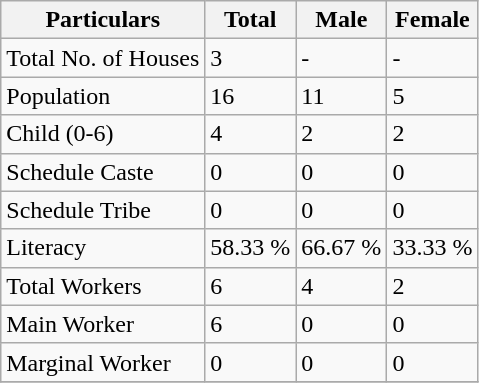<table class="wikitable sortable">
<tr>
<th>Particulars</th>
<th>Total</th>
<th>Male</th>
<th>Female</th>
</tr>
<tr>
<td>Total No. of Houses</td>
<td>3</td>
<td>-</td>
<td>-</td>
</tr>
<tr>
<td>Population</td>
<td>16</td>
<td>11</td>
<td>5</td>
</tr>
<tr>
<td>Child (0-6)</td>
<td>4</td>
<td>2</td>
<td>2</td>
</tr>
<tr>
<td>Schedule Caste</td>
<td>0</td>
<td>0</td>
<td>0</td>
</tr>
<tr>
<td>Schedule Tribe</td>
<td>0</td>
<td>0</td>
<td>0</td>
</tr>
<tr>
<td>Literacy</td>
<td>58.33 %</td>
<td>66.67 %</td>
<td>33.33 %</td>
</tr>
<tr>
<td>Total Workers</td>
<td>6</td>
<td>4</td>
<td>2</td>
</tr>
<tr>
<td>Main Worker</td>
<td>6</td>
<td>0</td>
<td>0</td>
</tr>
<tr>
<td>Marginal Worker</td>
<td>0</td>
<td>0</td>
<td>0</td>
</tr>
<tr>
</tr>
</table>
